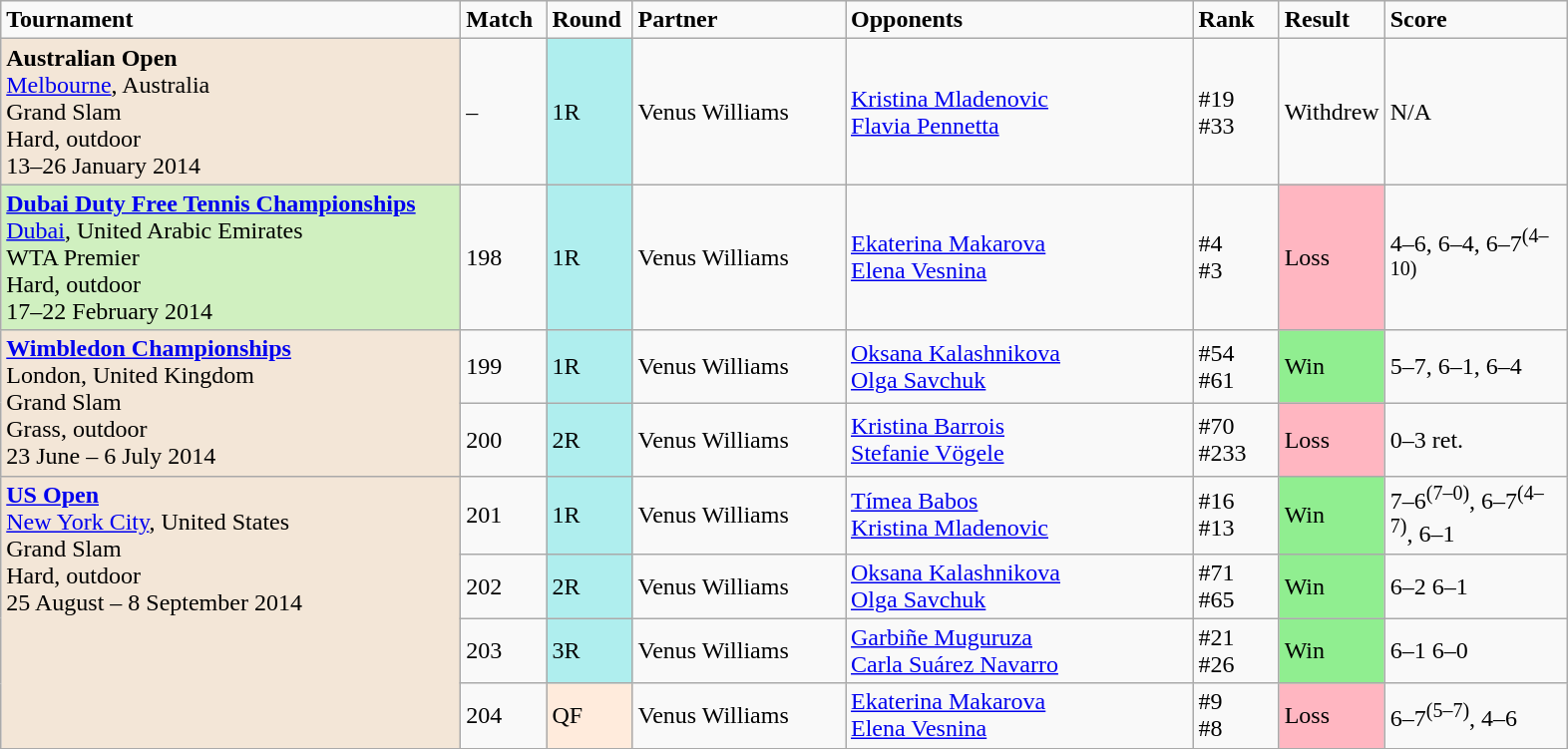<table class="wikitable">
<tr style="font-weight:bold">
<td style="width:300px;">Tournament</td>
<td style="width:50px;">Match</td>
<td style="width:50px;">Round</td>
<td style="width:135px;">Partner</td>
<td style="width:225px;">Opponents</td>
<td style="width:50px;">Rank</td>
<td style="width:50px;">Result</td>
<td style="width:115px;">Score</td>
</tr>
<tr>
<td rowspan="1" style="background:#F3E6D7; text-align:left; vertical-align:top;"><strong>Australian Open</strong><br> <a href='#'>Melbourne</a>, Australia<br>Grand Slam<br>Hard, outdoor<br>13–26 January 2014</td>
<td>–</td>
<td style="background:#afeeee;">1R</td>
<td> Venus Williams</td>
<td> <a href='#'>Kristina Mladenovic</a> <br>  <a href='#'>Flavia Pennetta</a></td>
<td>#19 <br> #33</td>
<td>Withdrew</td>
<td>N/A</td>
</tr>
<tr>
<td rowspan="1" style="background:#d0f0c0;" text-align:left; vertical-align:top;"><strong><a href='#'>Dubai Duty Free Tennis Championships</a></strong><br> <a href='#'>Dubai</a>, United Arabic Emirates<br>WTA Premier<br>Hard, outdoor<br>17–22 February 2014</td>
<td>198</td>
<td style="background:#afeeee;">1R</td>
<td> Venus Williams</td>
<td> <a href='#'>Ekaterina Makarova</a> <br>  <a href='#'>Elena Vesnina</a></td>
<td>#4 <br> #3</td>
<td bgcolor=lightpink>Loss</td>
<td>4–6, 6–4, 6–7<sup>(4–10)</sup></td>
</tr>
<tr>
<td rowspan="2" style="background:#F3E6D7; text-align:left; vertical-align:top;"><strong><a href='#'>Wimbledon Championships</a></strong><br> London, United Kingdom<br>Grand Slam<br>Grass, outdoor<br>23 June – 6 July 2014</td>
<td>199</td>
<td style="background:#afeeee;">1R</td>
<td> Venus Williams</td>
<td> <a href='#'>Oksana Kalashnikova</a> <br>  <a href='#'>Olga Savchuk</a></td>
<td>#54 <br> #61</td>
<td bgcolor=lightgreen>Win</td>
<td>5–7, 6–1, 6–4</td>
</tr>
<tr>
<td>200</td>
<td style="background:#afeeee;">2R</td>
<td> Venus Williams</td>
<td> <a href='#'>Kristina Barrois</a> <br>  <a href='#'>Stefanie Vögele</a></td>
<td>#70 <br> #233</td>
<td bgcolor=lightpink>Loss</td>
<td>0–3 ret.</td>
</tr>
<tr>
<td rowspan="4" style="background:#F3E6D7; text-align:left; vertical-align:top;"><strong><a href='#'>US Open</a></strong><br> <a href='#'>New York City</a>, United States<br>Grand Slam<br>Hard, outdoor<br>25 August – 8 September 2014</td>
<td>201</td>
<td style="background:#afeeee;">1R</td>
<td> Venus Williams</td>
<td> <a href='#'>Tímea Babos</a> <br>  <a href='#'>Kristina Mladenovic</a></td>
<td>#16 <br> #13</td>
<td bgcolor=lightgreen>Win</td>
<td>7–6<sup>(7–0)</sup>, 6–7<sup>(4–7)</sup>, 6–1</td>
</tr>
<tr>
<td>202</td>
<td style="background:#afeeee;">2R</td>
<td> Venus Williams</td>
<td> <a href='#'>Oksana Kalashnikova</a> <br>  <a href='#'>Olga Savchuk</a></td>
<td>#71 <br> #65</td>
<td bgcolor=lightgreen>Win</td>
<td>6–2 6–1</td>
</tr>
<tr>
<td>203</td>
<td style="background:#afeeee;">3R</td>
<td> Venus Williams</td>
<td> <a href='#'>Garbiñe Muguruza</a> <br>  <a href='#'>Carla Suárez Navarro</a></td>
<td>#21 <br> #26</td>
<td bgcolor=lightgreen>Win</td>
<td>6–1 6–0</td>
</tr>
<tr>
<td>204</td>
<td style="background:#ffebdc;">QF</td>
<td> Venus Williams</td>
<td> <a href='#'>Ekaterina Makarova</a> <br>  <a href='#'>Elena Vesnina</a></td>
<td>#9 <br> #8</td>
<td bgcolor=lightpink>Loss</td>
<td>6–7<sup>(5–7)</sup>, 4–6</td>
</tr>
<tr>
</tr>
</table>
